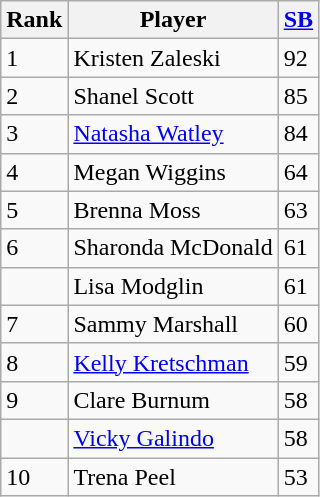<table class="wikitable" style="float:left;">
<tr style="white-space: nowrap;">
<th>Rank</th>
<th>Player</th>
<th><a href='#'>SB</a></th>
</tr>
<tr>
<td>1</td>
<td>Kristen Zaleski</td>
<td>92</td>
</tr>
<tr>
<td>2</td>
<td>Shanel Scott</td>
<td>85</td>
</tr>
<tr>
<td>3</td>
<td><a href='#'>Natasha Watley</a></td>
<td>84</td>
</tr>
<tr>
<td>4</td>
<td>Megan Wiggins</td>
<td>64</td>
</tr>
<tr>
<td>5</td>
<td>Brenna Moss</td>
<td>63</td>
</tr>
<tr>
<td>6</td>
<td>Sharonda McDonald</td>
<td>61</td>
</tr>
<tr>
<td></td>
<td>Lisa Modglin</td>
<td>61</td>
</tr>
<tr>
<td>7</td>
<td>Sammy Marshall</td>
<td>60</td>
</tr>
<tr>
<td>8</td>
<td><a href='#'>Kelly Kretschman</a></td>
<td>59</td>
</tr>
<tr>
<td>9</td>
<td>Clare Burnum</td>
<td>58</td>
</tr>
<tr>
<td></td>
<td><a href='#'>Vicky Galindo</a></td>
<td>58</td>
</tr>
<tr>
<td>10</td>
<td>Trena Peel</td>
<td>53</td>
</tr>
</table>
